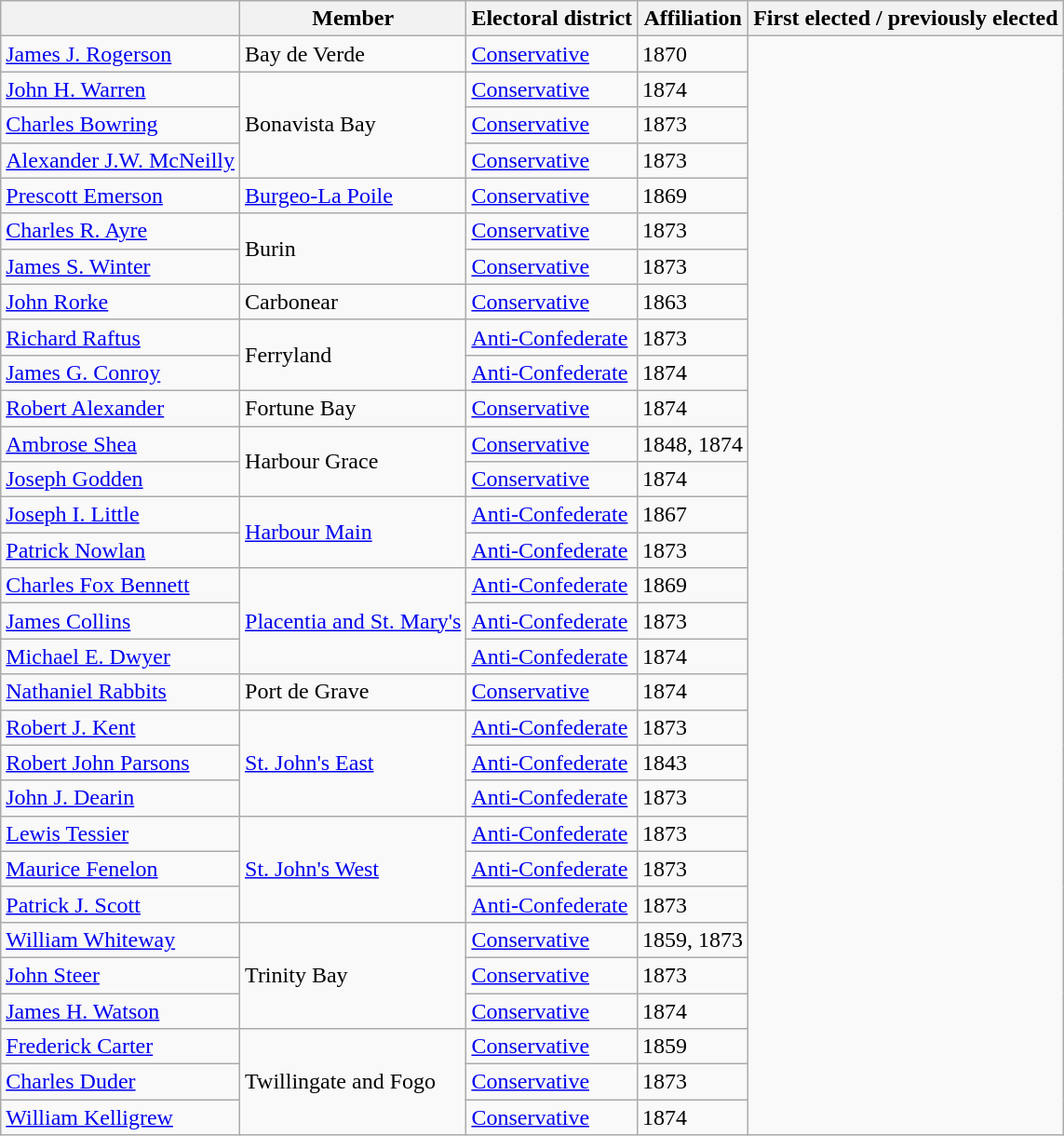<table class="wikitable sortable">
<tr>
<th></th>
<th>Member</th>
<th>Electoral district</th>
<th>Affiliation</th>
<th>First elected / previously elected</th>
</tr>
<tr>
<td><a href='#'>James J. Rogerson</a></td>
<td>Bay de Verde</td>
<td><a href='#'>Conservative</a></td>
<td>1870</td>
</tr>
<tr>
<td><a href='#'>John H. Warren</a></td>
<td rowspan=3>Bonavista Bay</td>
<td><a href='#'>Conservative</a></td>
<td>1874</td>
</tr>
<tr>
<td><a href='#'>Charles Bowring</a></td>
<td><a href='#'>Conservative</a></td>
<td>1873</td>
</tr>
<tr>
<td><a href='#'>Alexander J.W. McNeilly</a></td>
<td><a href='#'>Conservative</a></td>
<td>1873</td>
</tr>
<tr>
<td><a href='#'>Prescott Emerson</a></td>
<td><a href='#'>Burgeo-La Poile</a></td>
<td><a href='#'>Conservative</a></td>
<td>1869</td>
</tr>
<tr>
<td><a href='#'>Charles R. Ayre</a></td>
<td rowspan=2>Burin</td>
<td><a href='#'>Conservative</a></td>
<td>1873</td>
</tr>
<tr>
<td><a href='#'>James S. Winter</a></td>
<td><a href='#'>Conservative</a></td>
<td>1873</td>
</tr>
<tr>
<td><a href='#'>John Rorke</a></td>
<td>Carbonear</td>
<td><a href='#'>Conservative</a></td>
<td>1863</td>
</tr>
<tr>
<td><a href='#'>Richard Raftus</a></td>
<td rowspan=2>Ferryland</td>
<td><a href='#'>Anti-Confederate</a></td>
<td>1873</td>
</tr>
<tr>
<td><a href='#'>James G. Conroy</a></td>
<td><a href='#'>Anti-Confederate</a></td>
<td>1874</td>
</tr>
<tr>
<td><a href='#'>Robert Alexander</a></td>
<td>Fortune Bay</td>
<td><a href='#'>Conservative</a></td>
<td>1874</td>
</tr>
<tr>
<td><a href='#'>Ambrose Shea</a></td>
<td rowspan=2>Harbour Grace</td>
<td><a href='#'>Conservative</a></td>
<td>1848, 1874</td>
</tr>
<tr>
<td><a href='#'>Joseph Godden</a></td>
<td><a href='#'>Conservative</a></td>
<td>1874</td>
</tr>
<tr>
<td><a href='#'>Joseph I. Little</a></td>
<td rowspan=2><a href='#'>Harbour Main</a></td>
<td><a href='#'>Anti-Confederate</a></td>
<td>1867</td>
</tr>
<tr>
<td><a href='#'>Patrick Nowlan</a></td>
<td><a href='#'>Anti-Confederate</a></td>
<td>1873</td>
</tr>
<tr>
<td><a href='#'>Charles Fox Bennett</a></td>
<td rowspan=3><a href='#'>Placentia and St. Mary's</a></td>
<td><a href='#'>Anti-Confederate</a></td>
<td>1869</td>
</tr>
<tr>
<td><a href='#'>James Collins</a></td>
<td><a href='#'>Anti-Confederate</a></td>
<td>1873</td>
</tr>
<tr>
<td><a href='#'>Michael E. Dwyer</a></td>
<td><a href='#'>Anti-Confederate</a></td>
<td>1874</td>
</tr>
<tr>
<td><a href='#'>Nathaniel Rabbits</a></td>
<td>Port de Grave</td>
<td><a href='#'>Conservative</a></td>
<td>1874</td>
</tr>
<tr>
<td><a href='#'>Robert J. Kent</a></td>
<td rowspan=3><a href='#'>St. John's East</a></td>
<td><a href='#'>Anti-Confederate</a></td>
<td>1873</td>
</tr>
<tr>
<td><a href='#'>Robert John Parsons</a></td>
<td><a href='#'>Anti-Confederate</a></td>
<td>1843</td>
</tr>
<tr>
<td><a href='#'>John J. Dearin</a></td>
<td><a href='#'>Anti-Confederate</a></td>
<td>1873</td>
</tr>
<tr>
<td><a href='#'>Lewis Tessier</a></td>
<td rowspan=3><a href='#'>St. John's West</a></td>
<td><a href='#'>Anti-Confederate</a></td>
<td>1873</td>
</tr>
<tr>
<td><a href='#'>Maurice Fenelon</a></td>
<td><a href='#'>Anti-Confederate</a></td>
<td>1873</td>
</tr>
<tr>
<td><a href='#'>Patrick J. Scott</a></td>
<td><a href='#'>Anti-Confederate</a></td>
<td>1873</td>
</tr>
<tr>
<td><a href='#'>William Whiteway</a></td>
<td rowspan=3>Trinity Bay</td>
<td><a href='#'>Conservative</a></td>
<td>1859, 1873</td>
</tr>
<tr>
<td><a href='#'>John Steer</a></td>
<td><a href='#'>Conservative</a></td>
<td>1873</td>
</tr>
<tr>
<td><a href='#'>James H. Watson</a></td>
<td><a href='#'>Conservative</a></td>
<td>1874</td>
</tr>
<tr>
<td><a href='#'>Frederick Carter</a></td>
<td rowspan=3>Twillingate and Fogo</td>
<td><a href='#'>Conservative</a></td>
<td>1859</td>
</tr>
<tr>
<td><a href='#'>Charles Duder</a></td>
<td><a href='#'>Conservative</a></td>
<td>1873</td>
</tr>
<tr>
<td><a href='#'>William Kelligrew</a></td>
<td><a href='#'>Conservative</a></td>
<td>1874</td>
</tr>
</table>
